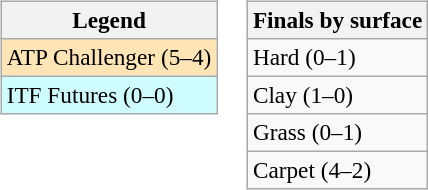<table>
<tr valign=top>
<td><br><table class=wikitable style=font-size:97%>
<tr>
<th>Legend</th>
</tr>
<tr bgcolor=moccasin>
<td>ATP Challenger (5–4)</td>
</tr>
<tr bgcolor=cffcff>
<td>ITF Futures (0–0)</td>
</tr>
</table>
</td>
<td><br><table class=wikitable style=font-size:97%>
<tr>
<th>Finals by surface</th>
</tr>
<tr>
<td>Hard (0–1)</td>
</tr>
<tr>
<td>Clay (1–0)</td>
</tr>
<tr>
<td>Grass (0–1)</td>
</tr>
<tr>
<td>Carpet (4–2)</td>
</tr>
</table>
</td>
</tr>
</table>
